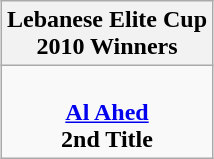<table class="wikitable" style="text-align: center; margin: 0 auto;">
<tr>
<th>Lebanese Elite Cup <br>2010 Winners</th>
</tr>
<tr>
<td><br><strong><a href='#'>Al Ahed</a></strong><br><strong>2nd Title</strong></td>
</tr>
</table>
